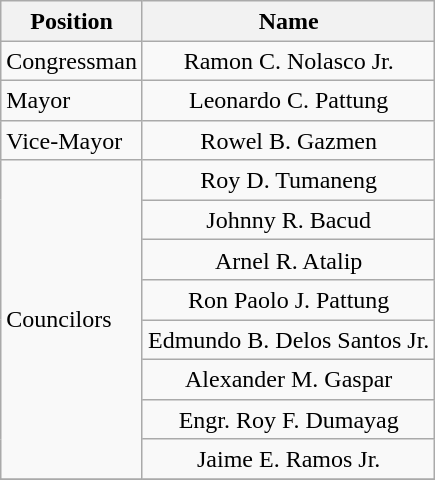<table class="wikitable" style="line-height:1.20em; font-size:100%;">
<tr>
<th>Position</th>
<th>Name</th>
</tr>
<tr>
<td>Congressman</td>
<td style="text-align:center;">Ramon C. Nolasco Jr.</td>
</tr>
<tr>
<td>Mayor</td>
<td style="text-align:center;">Leonardo C. Pattung</td>
</tr>
<tr>
<td>Vice-Mayor</td>
<td style="text-align:center;">Rowel B. Gazmen</td>
</tr>
<tr>
<td rowspan=8>Councilors</td>
<td style="text-align:center;">Roy D. Tumaneng</td>
</tr>
<tr>
<td style="text-align:center;">Johnny R. Bacud</td>
</tr>
<tr>
<td style="text-align:center;">Arnel R. Atalip</td>
</tr>
<tr>
<td style="text-align:center;">Ron Paolo J. Pattung</td>
</tr>
<tr>
<td style="text-align:center;">Edmundo B. Delos Santos Jr.</td>
</tr>
<tr>
<td style="text-align:center;">Alexander M. Gaspar</td>
</tr>
<tr>
<td style="text-align:center;">Engr. Roy F. Dumayag</td>
</tr>
<tr>
<td style="text-align:center;">Jaime E. Ramos Jr.</td>
</tr>
<tr>
</tr>
</table>
